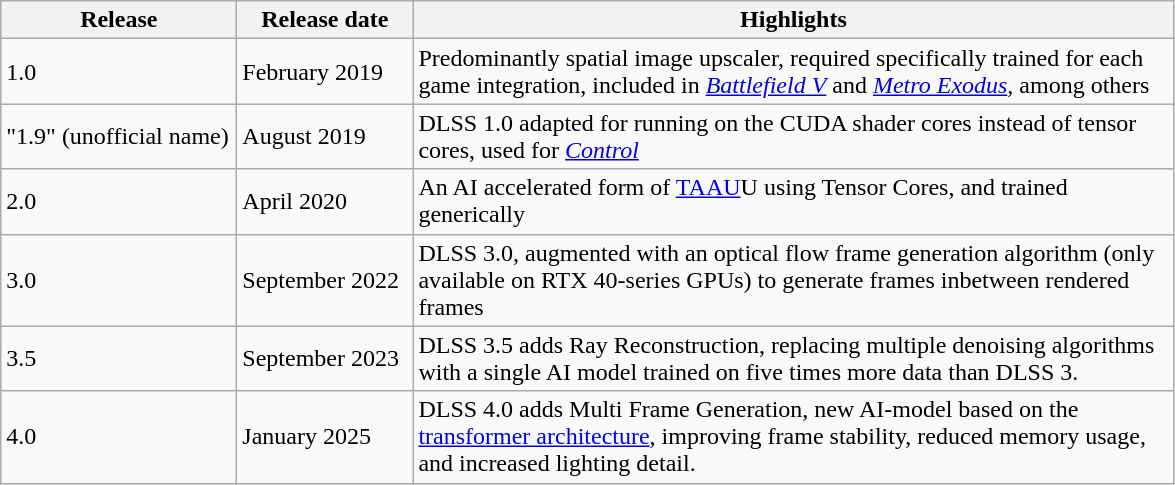<table class="wikitable">
<tr>
<th width=150>Release</th>
<th width=110>Release date</th>
<th width=500>Highlights</th>
</tr>
<tr>
<td>1.0</td>
<td>February 2019</td>
<td>Predominantly spatial image upscaler, required specifically trained for each game integration, included in <em><a href='#'>Battlefield V</a></em> and <em><a href='#'>Metro Exodus</a>,</em> among others</td>
</tr>
<tr>
<td>"1.9" (unofficial name)</td>
<td>August 2019</td>
<td>DLSS 1.0 adapted for running on the CUDA shader cores instead of tensor cores, used for <em><a href='#'>Control</a></em></td>
</tr>
<tr>
<td>2.0</td>
<td>April 2020</td>
<td>An AI accelerated form of <a href='#'>TAAU</a>U using Tensor Cores, and trained generically</td>
</tr>
<tr>
<td>3.0</td>
<td>September 2022</td>
<td>DLSS 3.0, augmented with an optical flow frame generation algorithm (only available on RTX 40-series GPUs) to generate frames inbetween rendered frames</td>
</tr>
<tr>
<td>3.5</td>
<td>September 2023</td>
<td>DLSS 3.5 adds Ray Reconstruction, replacing multiple denoising algorithms with a single AI model trained on five times more data than DLSS 3.</td>
</tr>
<tr>
<td>4.0</td>
<td>January 2025</td>
<td>DLSS 4.0 adds Multi Frame Generation, new AI-model based on the <a href='#'>transformer architecture</a>, improving frame stability, reduced memory usage, and increased lighting detail.</td>
</tr>
</table>
